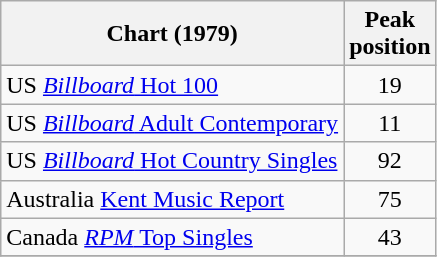<table class="wikitable sortable">
<tr>
<th>Chart (1979)</th>
<th>Peak<br>position</th>
</tr>
<tr>
<td>US <a href='#'><em>Billboard</em> Hot 100</a></td>
<td style="text-align:center;">19</td>
</tr>
<tr>
<td>US <a href='#'><em>Billboard</em> Adult Contemporary</a></td>
<td style="text-align:center;">11</td>
</tr>
<tr>
<td>US <a href='#'><em>Billboard</em> Hot Country Singles</a></td>
<td style="text-align:center;">92</td>
</tr>
<tr>
<td>Australia <a href='#'>Kent Music Report</a></td>
<td style="text-align:center;">75</td>
</tr>
<tr>
<td>Canada <a href='#'><em>RPM</em> Top Singles</a></td>
<td style="text-align:center;">43</td>
</tr>
<tr>
</tr>
</table>
